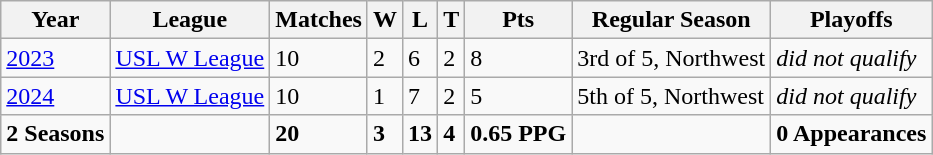<table class="wikitable">
<tr>
<th>Year</th>
<th>League</th>
<th>Matches</th>
<th>W</th>
<th>L</th>
<th>T</th>
<th>Pts</th>
<th>Regular Season</th>
<th>Playoffs</th>
</tr>
<tr>
<td><a href='#'>2023</a></td>
<td><a href='#'>USL W League</a></td>
<td>10</td>
<td>2</td>
<td>6</td>
<td>2</td>
<td>8</td>
<td>3rd of 5, Northwest</td>
<td><em>did not qualify</em></td>
</tr>
<tr>
<td><a href='#'>2024</a></td>
<td><a href='#'>USL W League</a></td>
<td>10</td>
<td>1</td>
<td>7</td>
<td>2</td>
<td>5</td>
<td>5th of 5, Northwest</td>
<td><em>did not qualify</em></td>
</tr>
<tr>
<td><strong>2 Seasons</strong></td>
<td></td>
<td><strong>20</strong></td>
<td><strong>3</strong></td>
<td><strong>13</strong></td>
<td><strong>4</strong></td>
<td><strong>0.65 PPG</strong></td>
<td></td>
<td><strong>0 Appearances</strong></td>
</tr>
</table>
